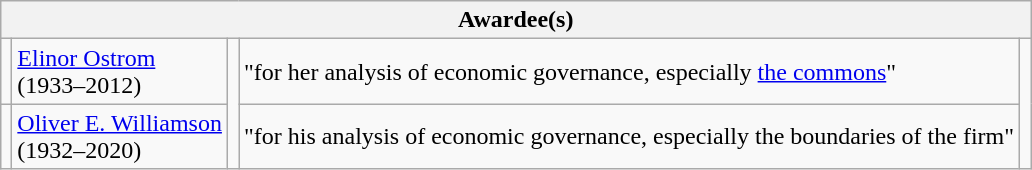<table class="wikitable">
<tr>
<th colspan="5">Awardee(s)</th>
</tr>
<tr>
<td></td>
<td><a href='#'>Elinor Ostrom</a><br>(1933–2012)</td>
<td rowspan="2"></td>
<td>"for her analysis of economic governance, especially <a href='#'>the commons</a>"</td>
<td rowspan="2"></td>
</tr>
<tr>
<td></td>
<td><a href='#'>Oliver E. Williamson</a><br>(1932–2020)</td>
<td>"for his analysis of economic governance, especially the boundaries of the firm"</td>
</tr>
</table>
